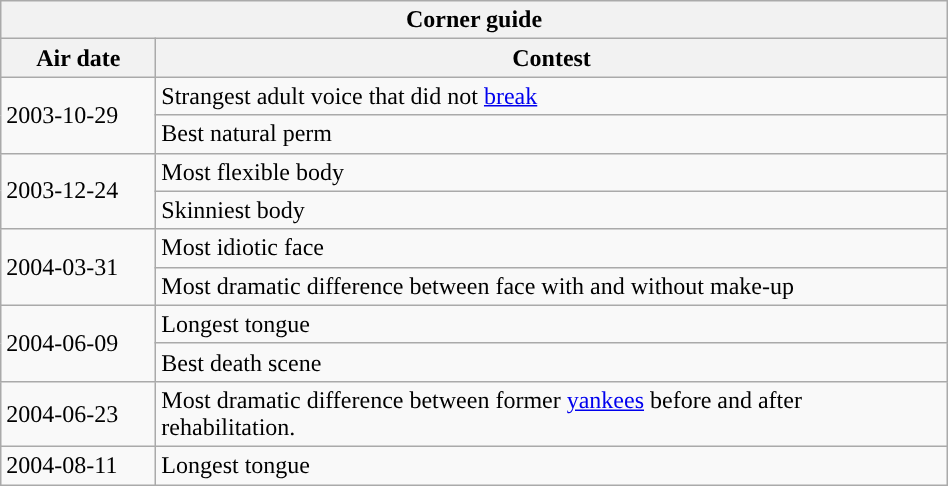<table class="wikitable collapsible collapsed" style="clear:none; padding:0 auto; width:50%; margin:auto align:left;">
<tr>
<th colspan=4>Corner guide</th>
</tr>
<tr>
<th style="width:6em;">Air date</th>
<th>Contest</th>
</tr>
<tr>
<td rowspan="2">2003-10-29</td>
<td>Strangest adult voice that did not <a href='#'>break</a></td>
</tr>
<tr>
<td>Best natural perm</td>
</tr>
<tr>
<td rowspan="2">2003-12-24</td>
<td>Most flexible body</td>
</tr>
<tr>
<td>Skinniest body</td>
</tr>
<tr>
<td rowspan="2">2004-03-31</td>
<td>Most idiotic face</td>
</tr>
<tr>
<td>Most dramatic difference between face with and without make-up</td>
</tr>
<tr>
<td rowspan="2">2004-06-09</td>
<td>Longest tongue</td>
</tr>
<tr>
<td>Best death scene</td>
</tr>
<tr>
<td>2004-06-23</td>
<td>Most dramatic difference between former <a href='#'>yankees</a> before and after rehabilitation.</td>
</tr>
<tr>
<td>2004-08-11</td>
<td>Longest tongue</td>
</tr>
</table>
